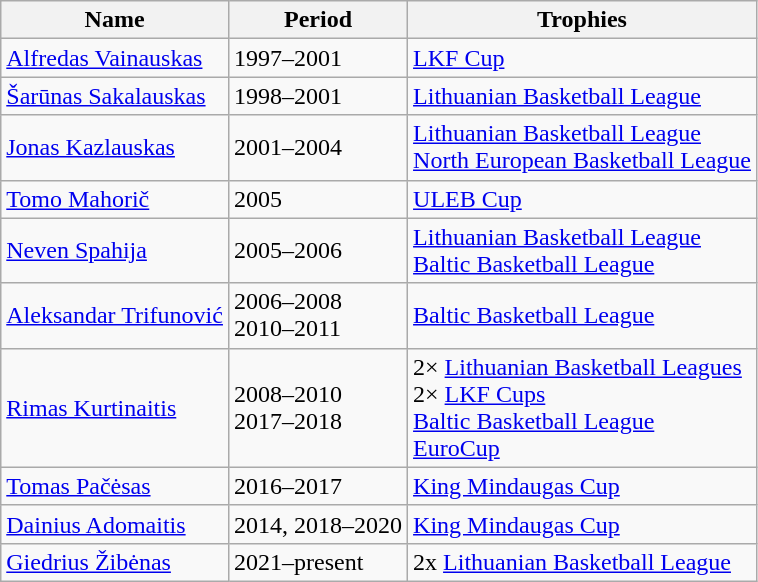<table class="wikitable">
<tr>
<th>Name</th>
<th>Period</th>
<th>Trophies</th>
</tr>
<tr>
<td> <a href='#'>Alfredas Vainauskas</a></td>
<td>1997–2001</td>
<td><a href='#'>LKF Cup</a></td>
</tr>
<tr>
<td> <a href='#'>Šarūnas Sakalauskas</a></td>
<td>1998–2001</td>
<td><a href='#'>Lithuanian Basketball League</a></td>
</tr>
<tr>
<td> <a href='#'>Jonas Kazlauskas</a></td>
<td>2001–2004</td>
<td><a href='#'>Lithuanian Basketball League</a><br><a href='#'>North European Basketball League</a></td>
</tr>
<tr>
<td> <a href='#'>Tomo Mahorič</a></td>
<td>2005</td>
<td><a href='#'>ULEB Cup</a></td>
</tr>
<tr>
<td> <a href='#'>Neven Spahija</a></td>
<td>2005–2006</td>
<td><a href='#'>Lithuanian Basketball League</a><br><a href='#'>Baltic Basketball League</a></td>
</tr>
<tr>
<td> <a href='#'>Aleksandar Trifunović</a></td>
<td>2006–2008<br>2010–2011</td>
<td><a href='#'>Baltic Basketball League</a></td>
</tr>
<tr>
<td> <a href='#'>Rimas Kurtinaitis</a></td>
<td>2008–2010<br>2017–2018</td>
<td>2× <a href='#'>Lithuanian Basketball Leagues</a><br>2× <a href='#'>LKF Cups</a><br><a href='#'>Baltic Basketball League</a><br><a href='#'>EuroCup</a></td>
</tr>
<tr>
<td> <a href='#'>Tomas Pačėsas</a></td>
<td>2016–2017</td>
<td><a href='#'>King Mindaugas Cup</a></td>
</tr>
<tr>
<td> <a href='#'>Dainius Adomaitis</a></td>
<td>2014, 2018–2020</td>
<td><a href='#'>King Mindaugas Cup</a></td>
</tr>
<tr>
<td> <a href='#'>Giedrius Žibėnas</a></td>
<td>2021–present</td>
<td>2x <a href='#'>Lithuanian Basketball League</a></td>
</tr>
</table>
